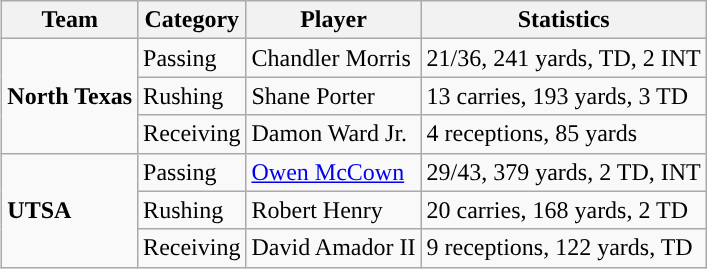<table class="wikitable" style="float: right;">
<tr>
<th>Team</th>
<th>Category</th>
<th>Player</th>
<th>Statistics</th>
</tr>
<tr>
<td rowspan=3><strong>North Texas</strong></td>
<td>Passing</td>
<td>Chandler Morris</td>
<td>21/36, 241 yards, TD, 2 INT</td>
</tr>
<tr>
<td>Rushing</td>
<td>Shane Porter</td>
<td>13 carries, 193 yards, 3 TD</td>
</tr>
<tr>
<td>Receiving</td>
<td>Damon Ward Jr.</td>
<td>4 receptions, 85 yards</td>
</tr>
<tr>
<td rowspan=3><strong>UTSA</strong></td>
<td>Passing</td>
<td><a href='#'>Owen McCown</a></td>
<td>29/43, 379 yards, 2 TD, INT</td>
</tr>
<tr>
<td>Rushing</td>
<td>Robert Henry</td>
<td>20 carries, 168 yards, 2 TD</td>
</tr>
<tr>
<td>Receiving</td>
<td>David Amador II</td>
<td>9 receptions, 122 yards, TD</td>
</tr>
</table>
